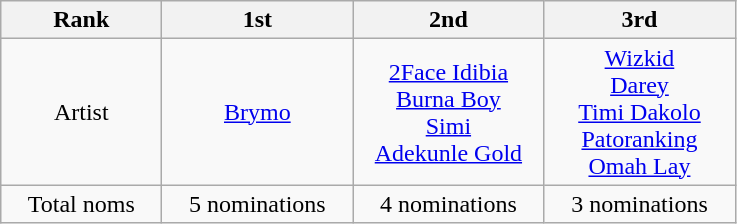<table class="wikitable">
<tr>
<th style="width:100px;">Rank</th>
<th style="width:120px;">1st</th>
<th style="width:120px;">2nd</th>
<th style="width:120px;">3rd</th>
</tr>
<tr align=center>
<td>Artist</td>
<td><a href='#'>Brymo</a></td>
<td><a href='#'>2Face Idibia</a><br><a href='#'>Burna Boy</a><br><a href='#'>Simi</a><br><a href='#'>Adekunle Gold</a></td>
<td><a href='#'>Wizkid</a><br><a href='#'>Darey</a><br><a href='#'>Timi Dakolo</a><br><a href='#'>Patoranking</a><br><a href='#'>Omah Lay</a></td>
</tr>
<tr align=center>
<td>Total noms</td>
<td>5 nominations</td>
<td>4 nominations</td>
<td>3 nominations</td>
</tr>
</table>
